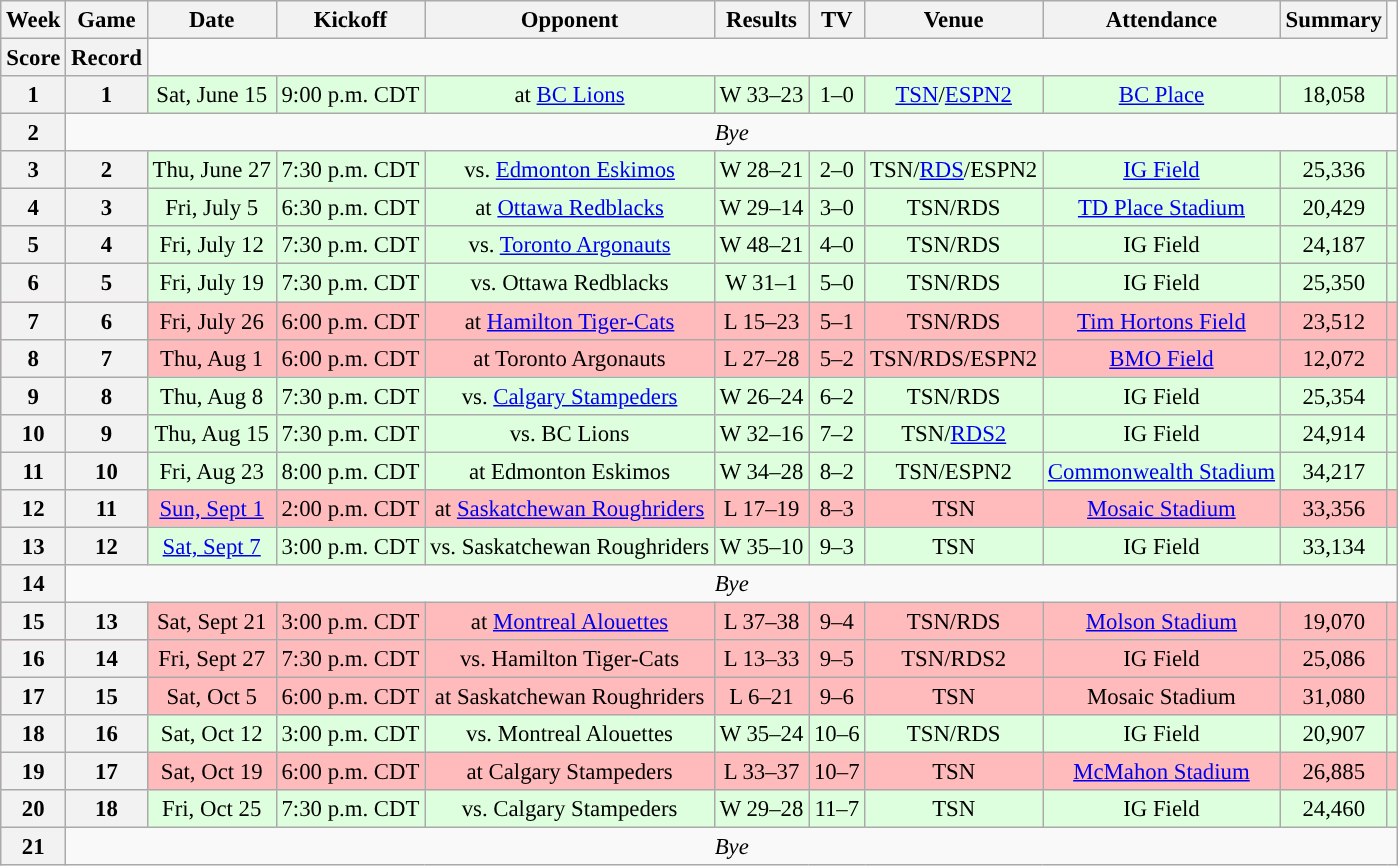<table class="wikitable" style="font-size: 95%;">
<tr>
<th scope="col">Week</th>
<th scope="col">Game</th>
<th scope="col">Date</th>
<th scope="col">Kickoff</th>
<th scope="col">Opponent</th>
<th scope="col">Results</th>
<th scope="col">TV</th>
<th scope="col">Venue</th>
<th scope="col">Attendance</th>
<th scope="col">Summary</th>
</tr>
<tr>
<th scope="col">Score</th>
<th scope="col">Record</th>
</tr>
<tr align="center" bgcolor="ddffdd">
<th align="center"><strong>1</strong></th>
<th align="center"><strong>1</strong></th>
<td align="center">Sat, June 15</td>
<td align="center">9:00 p.m. CDT</td>
<td align="center">at <a href='#'>BC Lions</a></td>
<td align="center">W 33–23</td>
<td align="center">1–0</td>
<td align="center"><a href='#'>TSN</a>/<a href='#'>ESPN2</a></td>
<td align="center"><a href='#'>BC Place</a></td>
<td align="center">18,058</td>
<td align="center"></td>
</tr>
<tr style= bgcolor="ffffff">
<th align="center"><strong>2</strong></th>
<td colspan=10 align="center" valign="middle"><em>Bye</em></td>
</tr>
<tr align="center" bgcolor="ddffdd">
<th align="center"><strong>3</strong></th>
<th align="center"><strong>2</strong></th>
<td align="center">Thu, June 27</td>
<td align="center">7:30 p.m. CDT</td>
<td align="center">vs. <a href='#'>Edmonton Eskimos</a></td>
<td align="center">W 28–21</td>
<td align="center">2–0</td>
<td align="center">TSN/<a href='#'>RDS</a>/ESPN2</td>
<td align="center"><a href='#'>IG Field</a></td>
<td align="center">25,336</td>
<td align="center"></td>
</tr>
<tr align="center" bgcolor="ddffdd">
<th align="center"><strong>4</strong></th>
<th align="center"><strong>3</strong></th>
<td align="center">Fri, July 5</td>
<td align="center">6:30 p.m. CDT</td>
<td align="center">at <a href='#'>Ottawa Redblacks</a></td>
<td align="center">W 29–14</td>
<td align="center">3–0</td>
<td align="center">TSN/RDS</td>
<td align="center"><a href='#'>TD Place Stadium</a></td>
<td align="center">20,429</td>
<td align="center"></td>
</tr>
<tr align="center" bgcolor="ddffdd">
<th align="center"><strong>5</strong></th>
<th align="center"><strong>4</strong></th>
<td align="center">Fri, July 12</td>
<td align="center">7:30 p.m. CDT</td>
<td align="center">vs. <a href='#'>Toronto Argonauts</a></td>
<td align="center">W 48–21</td>
<td align="center">4–0</td>
<td align="center">TSN/RDS</td>
<td align="center">IG Field</td>
<td align="center">24,187</td>
<td align="center"></td>
</tr>
<tr align="center" bgcolor="ddffdd">
<th align="center"><strong>6</strong></th>
<th align="center"><strong>5</strong></th>
<td align="center">Fri, July 19</td>
<td align="center">7:30 p.m. CDT</td>
<td align="center">vs. Ottawa Redblacks</td>
<td align="center">W 31–1</td>
<td align="center">5–0</td>
<td align="center">TSN/RDS</td>
<td align="center">IG Field</td>
<td align="center">25,350</td>
<td align="center"></td>
</tr>
<tr align="center" bgcolor="ffbbbb">
<th align="center"><strong>7</strong></th>
<th align="center"><strong>6</strong></th>
<td align="center">Fri, July 26</td>
<td align="center">6:00 p.m. CDT</td>
<td align="center">at <a href='#'>Hamilton Tiger-Cats</a></td>
<td align="center">L 15–23</td>
<td align="center">5–1</td>
<td align="center">TSN/RDS</td>
<td align="center"><a href='#'>Tim Hortons Field</a></td>
<td align="center">23,512</td>
<td align="center"></td>
</tr>
<tr align="center" bgcolor="ffbbbb">
<th align="center"><strong>8</strong></th>
<th align="center"><strong>7</strong></th>
<td align="center">Thu, Aug 1</td>
<td align="center">6:00 p.m. CDT</td>
<td align="center">at Toronto Argonauts</td>
<td align="center">L 27–28</td>
<td align="center">5–2</td>
<td align="center">TSN/RDS/ESPN2</td>
<td align="center"><a href='#'>BMO Field</a></td>
<td align="center">12,072</td>
<td align="center"></td>
</tr>
<tr align="center" bgcolor="ddffdd">
<th align="center"><strong>9</strong></th>
<th align="center"><strong>8</strong></th>
<td align="center">Thu, Aug 8</td>
<td align="center">7:30 p.m. CDT</td>
<td align="center">vs. <a href='#'>Calgary Stampeders</a></td>
<td align="center">W 26–24</td>
<td align="center">6–2</td>
<td align="center">TSN/RDS</td>
<td align="center">IG Field</td>
<td align="center">25,354</td>
<td align="center"></td>
</tr>
<tr align="center" bgcolor="ddffdd">
<th align="center"><strong>10</strong></th>
<th align="center"><strong>9</strong></th>
<td align="center">Thu, Aug 15</td>
<td align="center">7:30 p.m. CDT</td>
<td align="center">vs. BC Lions</td>
<td align="center">W 32–16</td>
<td align="center">7–2</td>
<td align="center">TSN/<a href='#'>RDS2</a></td>
<td align="center">IG Field</td>
<td align="center">24,914</td>
<td align="center"></td>
</tr>
<tr align="center" bgcolor="ddffdd">
<th align="center"><strong>11</strong></th>
<th align="center"><strong>10</strong></th>
<td align="center">Fri, Aug 23</td>
<td align="center">8:00 p.m. CDT</td>
<td align="center">at Edmonton Eskimos</td>
<td align="center">W 34–28</td>
<td align="center">8–2</td>
<td align="center">TSN/ESPN2</td>
<td align="center"><a href='#'>Commonwealth Stadium</a></td>
<td align="center">34,217</td>
<td align="center"></td>
</tr>
<tr align="center" bgcolor="ffbbbb">
<th align="center"><strong>12</strong></th>
<th align="center"><strong>11</strong></th>
<td align="center"><a href='#'>Sun, Sept 1</a></td>
<td align="center">2:00 p.m. CDT</td>
<td align="center">at <a href='#'>Saskatchewan Roughriders</a></td>
<td align="center">L 17–19</td>
<td align="center">8–3</td>
<td align="center">TSN</td>
<td align="center"><a href='#'>Mosaic Stadium</a></td>
<td align="center">33,356</td>
<td align="center"></td>
</tr>
<tr align="center" bgcolor="ddffdd">
<th align="center"><strong>13</strong></th>
<th align="center"><strong>12</strong></th>
<td align="center"><a href='#'>Sat, Sept 7</a></td>
<td align="center">3:00 p.m. CDT</td>
<td align="center">vs. Saskatchewan Roughriders</td>
<td align="center">W 35–10</td>
<td align="center">9–3</td>
<td align="center">TSN</td>
<td align="center">IG Field</td>
<td align="center">33,134</td>
<td align="center"></td>
</tr>
<tr style= bgcolor="ffffff">
<th align="center"><strong>14</strong></th>
<td colspan=10 align="center" valign="middle"><em>Bye</em></td>
</tr>
<tr align="center" bgcolor="ffbbbb">
<th align="center"><strong>15</strong></th>
<th align="center"><strong>13</strong></th>
<td align="center">Sat, Sept 21</td>
<td align="center">3:00 p.m. CDT</td>
<td align="center">at <a href='#'>Montreal Alouettes</a></td>
<td align="center">L 37–38</td>
<td align="center">9–4</td>
<td align="center">TSN/RDS</td>
<td align="center"><a href='#'>Molson Stadium</a></td>
<td align="center">19,070</td>
<td align="center"></td>
</tr>
<tr align="center" bgcolor="ffbbbb">
<th align="center"><strong>16</strong></th>
<th align="center"><strong>14</strong></th>
<td align="center">Fri, Sept 27</td>
<td align="center">7:30 p.m. CDT</td>
<td align="center">vs. Hamilton Tiger-Cats</td>
<td align="center">L 13–33</td>
<td align="center">9–5</td>
<td align="center">TSN/RDS2</td>
<td align="center">IG Field</td>
<td align="center">25,086</td>
<td align="center"></td>
</tr>
<tr align="center" bgcolor="ffbbbb">
<th align="center"><strong>17</strong></th>
<th align="center"><strong>15</strong></th>
<td align="center">Sat, Oct 5</td>
<td align="center">6:00 p.m. CDT</td>
<td align="center">at Saskatchewan Roughriders</td>
<td align="center">L 6–21</td>
<td align="center">9–6</td>
<td align="center">TSN</td>
<td align="center">Mosaic Stadium</td>
<td align="center">31,080</td>
<td align="center"></td>
</tr>
<tr align="center" bgcolor="ddffdd">
<th align="center"><strong>18</strong></th>
<th align="center"><strong>16</strong></th>
<td align="center">Sat, Oct 12</td>
<td align="center">3:00 p.m. CDT</td>
<td align="center">vs. Montreal Alouettes</td>
<td align="center">W 35–24</td>
<td align="center">10–6</td>
<td align="center">TSN/RDS</td>
<td align="center">IG Field</td>
<td align="center">20,907</td>
<td align="center"></td>
</tr>
<tr align="center" bgcolor="ffbbbb">
<th align="center"><strong>19</strong></th>
<th align="center"><strong>17</strong></th>
<td align="center">Sat, Oct 19</td>
<td align="center">6:00 p.m. CDT</td>
<td align="center">at Calgary Stampeders</td>
<td align="center">L 33–37</td>
<td align="center">10–7</td>
<td align="center">TSN</td>
<td align="center"><a href='#'>McMahon Stadium</a></td>
<td align="center">26,885</td>
<td align="center"></td>
</tr>
<tr align="center" bgcolor="ddffdd">
<th align="center"><strong>20</strong></th>
<th align="center"><strong>18</strong></th>
<td align="center">Fri, Oct 25</td>
<td align="center">7:30 p.m. CDT</td>
<td align="center">vs. Calgary Stampeders</td>
<td align="center">W 29–28</td>
<td align="center">11–7</td>
<td align="center">TSN</td>
<td align="center">IG Field</td>
<td align="center">24,460</td>
<td align="center"></td>
</tr>
<tr style= bgcolor="ffffff">
<th align="center"><strong>21</strong></th>
<td colspan=10 align="center" valign="middle"><em>Bye</em></td>
</tr>
</table>
